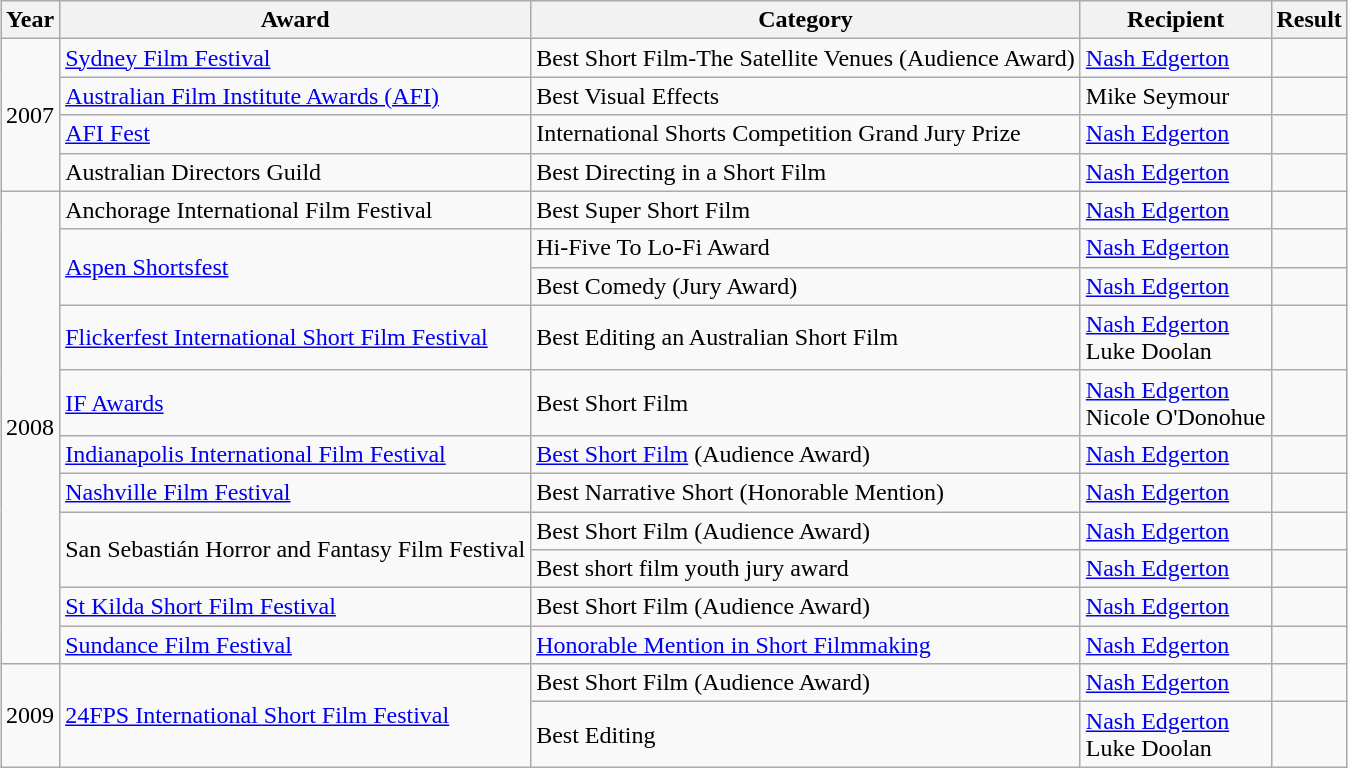<table class="wikitable sortable" style="margin:1em auto;">
<tr>
<th>Year</th>
<th>Award</th>
<th>Category</th>
<th>Recipient</th>
<th>Result</th>
</tr>
<tr>
<td rowspan="4">2007</td>
<td><a href='#'>Sydney Film Festival</a></td>
<td>Best Short Film-The Satellite Venues (Audience Award)</td>
<td><a href='#'>Nash Edgerton</a></td>
<td></td>
</tr>
<tr>
<td><a href='#'>Australian Film Institute Awards (AFI)</a></td>
<td>Best Visual Effects</td>
<td>Mike Seymour</td>
<td></td>
</tr>
<tr>
<td><a href='#'>AFI Fest</a></td>
<td>International Shorts Competition Grand Jury Prize</td>
<td><a href='#'>Nash Edgerton</a></td>
<td></td>
</tr>
<tr>
<td>Australian Directors Guild</td>
<td>Best Directing in a Short Film</td>
<td><a href='#'>Nash Edgerton</a></td>
<td></td>
</tr>
<tr>
<td rowspan="11">2008</td>
<td>Anchorage International Film Festival</td>
<td>Best Super Short Film</td>
<td><a href='#'>Nash Edgerton</a></td>
<td></td>
</tr>
<tr>
<td rowspan="2"><a href='#'>Aspen Shortsfest</a></td>
<td>Hi-Five To Lo-Fi Award</td>
<td><a href='#'>Nash Edgerton</a></td>
<td></td>
</tr>
<tr>
<td>Best Comedy (Jury Award)</td>
<td><a href='#'>Nash Edgerton</a></td>
<td></td>
</tr>
<tr>
<td><a href='#'>Flickerfest International Short Film Festival</a></td>
<td>Best Editing an Australian Short Film</td>
<td><a href='#'>Nash Edgerton</a><br>Luke Doolan</td>
<td></td>
</tr>
<tr>
<td><a href='#'>IF Awards</a></td>
<td>Best Short Film</td>
<td><a href='#'>Nash Edgerton</a><br>Nicole O'Donohue</td>
<td></td>
</tr>
<tr>
<td><a href='#'>Indianapolis International Film Festival</a></td>
<td><a href='#'>Best Short Film</a> (Audience Award)</td>
<td><a href='#'>Nash Edgerton</a></td>
<td></td>
</tr>
<tr>
<td><a href='#'>Nashville Film Festival</a></td>
<td>Best Narrative Short (Honorable Mention)</td>
<td><a href='#'>Nash Edgerton</a></td>
<td></td>
</tr>
<tr>
<td rowspan="2">San Sebastián Horror and Fantasy Film Festival</td>
<td>Best Short Film (Audience Award)</td>
<td><a href='#'>Nash Edgerton</a></td>
<td></td>
</tr>
<tr>
<td>Best short film youth jury award</td>
<td><a href='#'>Nash Edgerton</a></td>
<td></td>
</tr>
<tr>
<td><a href='#'>St Kilda Short Film Festival</a></td>
<td>Best Short Film (Audience Award)</td>
<td><a href='#'>Nash Edgerton</a></td>
<td></td>
</tr>
<tr>
<td><a href='#'>Sundance Film Festival</a></td>
<td><a href='#'>Honorable Mention in Short Filmmaking</a></td>
<td><a href='#'>Nash Edgerton</a></td>
<td></td>
</tr>
<tr>
<td rowspan="2">2009</td>
<td rowspan="2"><a href='#'>24FPS International Short Film Festival</a></td>
<td>Best Short Film (Audience Award)</td>
<td><a href='#'>Nash Edgerton</a></td>
<td></td>
</tr>
<tr>
<td>Best Editing</td>
<td><a href='#'>Nash Edgerton</a><br>Luke Doolan</td>
<td></td>
</tr>
</table>
